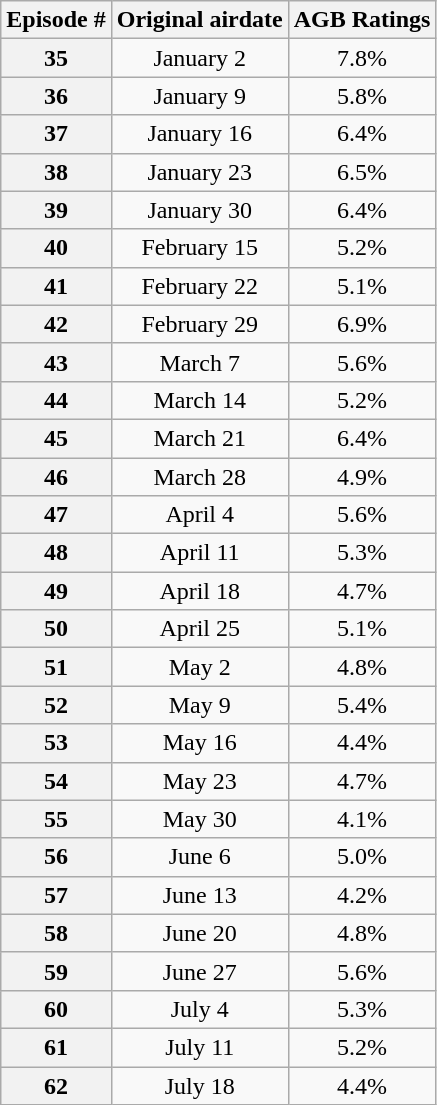<table class="wikitable" style="text-align:center">
<tr>
<th>Episode #</th>
<th>Original airdate</th>
<th>AGB Ratings</th>
</tr>
<tr>
<th>35</th>
<td>January 2</td>
<td>7.8%</td>
</tr>
<tr>
<th>36</th>
<td>January 9</td>
<td>5.8%</td>
</tr>
<tr>
<th>37</th>
<td>January 16</td>
<td>6.4%</td>
</tr>
<tr>
<th>38</th>
<td>January 23</td>
<td>6.5%</td>
</tr>
<tr>
<th>39</th>
<td>January 30</td>
<td>6.4%</td>
</tr>
<tr>
<th>40</th>
<td>February 15</td>
<td>5.2%</td>
</tr>
<tr>
<th>41</th>
<td>February 22</td>
<td>5.1%</td>
</tr>
<tr>
<th>42</th>
<td>February 29</td>
<td>6.9%</td>
</tr>
<tr>
<th>43</th>
<td>March 7</td>
<td>5.6%</td>
</tr>
<tr>
<th>44</th>
<td>March 14</td>
<td>5.2%</td>
</tr>
<tr>
<th>45</th>
<td>March 21</td>
<td>6.4%</td>
</tr>
<tr>
<th>46</th>
<td>March 28</td>
<td>4.9%</td>
</tr>
<tr>
<th>47</th>
<td>April 4</td>
<td>5.6%</td>
</tr>
<tr>
<th>48</th>
<td>April 11</td>
<td>5.3%</td>
</tr>
<tr>
<th>49</th>
<td>April 18</td>
<td>4.7%</td>
</tr>
<tr>
<th>50</th>
<td>April 25</td>
<td>5.1%</td>
</tr>
<tr>
<th>51</th>
<td>May 2</td>
<td>4.8%</td>
</tr>
<tr>
<th>52</th>
<td>May 9</td>
<td>5.4%</td>
</tr>
<tr>
<th>53</th>
<td>May 16</td>
<td>4.4%</td>
</tr>
<tr>
<th>54</th>
<td>May 23</td>
<td>4.7%</td>
</tr>
<tr>
<th>55</th>
<td>May 30</td>
<td>4.1%</td>
</tr>
<tr>
<th>56</th>
<td>June 6</td>
<td>5.0%</td>
</tr>
<tr>
<th>57</th>
<td>June 13</td>
<td>4.2%</td>
</tr>
<tr>
<th>58</th>
<td>June 20</td>
<td>4.8%</td>
</tr>
<tr>
<th>59</th>
<td>June 27</td>
<td>5.6%</td>
</tr>
<tr>
<th>60</th>
<td>July 4</td>
<td>5.3%</td>
</tr>
<tr>
<th>61</th>
<td>July 11</td>
<td>5.2%</td>
</tr>
<tr>
<th>62</th>
<td>July 18</td>
<td>4.4%</td>
</tr>
</table>
